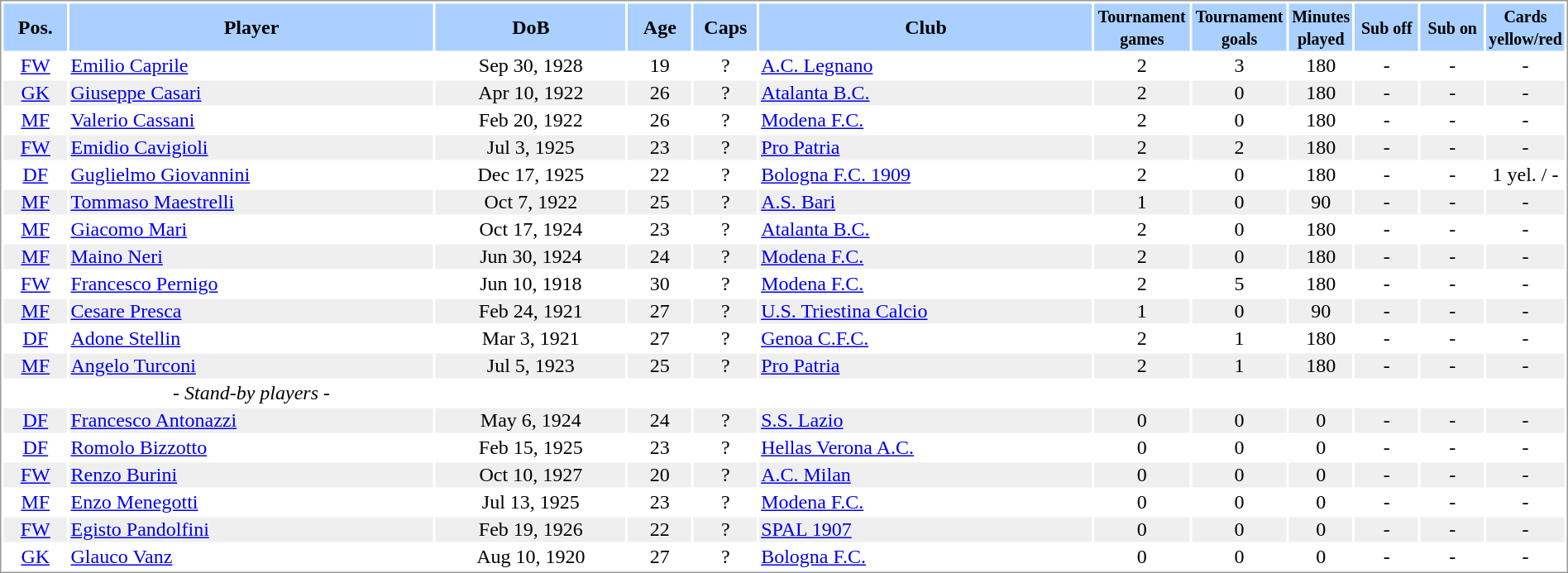<table border="0" width="100%" style="border: 1px solid #999; background-color:#FFFFFF; text-align:center">
<tr align="center" bgcolor="#AAD0FF">
<th width=4%>Pos.</th>
<th width=23%>Player</th>
<th width=12%>DoB</th>
<th width=4%>Age</th>
<th width=4%>Caps</th>
<th width=21%>Club</th>
<th width=6%><small>Tournament<br>games</small></th>
<th width=6%><small>Tournament<br>goals</small></th>
<th width=4%><small>Minutes<br>played</small></th>
<th width=4%><small>Sub off</small></th>
<th width=4%><small>Sub on</small></th>
<th width=4%><small>Cards<br>yellow/red</small></th>
</tr>
<tr>
<td><a href='#'>FW</a></td>
<td align="left"><a href='#'>Emilio Caprile</a></td>
<td>Sep 30, 1928</td>
<td>19</td>
<td>?</td>
<td align="left"> <a href='#'>A.C. Legnano</a></td>
<td>2</td>
<td>3</td>
<td>180</td>
<td>-</td>
<td>-</td>
<td>-</td>
</tr>
<tr bgcolor="#EFEFEF">
<td><a href='#'>GK</a></td>
<td align="left"><a href='#'>Giuseppe Casari</a></td>
<td>Apr 10, 1922</td>
<td>26</td>
<td>?</td>
<td align="left"> <a href='#'>Atalanta B.C.</a></td>
<td>2</td>
<td>0</td>
<td>180</td>
<td>-</td>
<td>-</td>
<td>-</td>
</tr>
<tr>
<td><a href='#'>MF</a></td>
<td align="left"><a href='#'>Valerio Cassani</a></td>
<td>Feb 20, 1922</td>
<td>26</td>
<td>?</td>
<td align="left"> <a href='#'>Modena F.C.</a></td>
<td>2</td>
<td>0</td>
<td>180</td>
<td>-</td>
<td>-</td>
<td>-</td>
</tr>
<tr bgcolor="#EFEFEF">
<td><a href='#'>FW</a></td>
<td align="left"><a href='#'>Emidio Cavigioli</a></td>
<td>Jul 3, 1925</td>
<td>23</td>
<td>?</td>
<td align="left"> <a href='#'>Pro Patria</a></td>
<td>2</td>
<td>2</td>
<td>180</td>
<td>-</td>
<td>-</td>
<td>-</td>
</tr>
<tr>
<td><a href='#'>DF</a></td>
<td align="left"><a href='#'>Guglielmo Giovannini</a></td>
<td>Dec 17, 1925</td>
<td>22</td>
<td>?</td>
<td align="left"> <a href='#'>Bologna F.C. 1909</a></td>
<td>2</td>
<td>0</td>
<td>180</td>
<td>-</td>
<td>-</td>
<td>1 yel. / -</td>
</tr>
<tr bgcolor="#EFEFEF">
<td><a href='#'>MF</a></td>
<td align="left"><a href='#'>Tommaso Maestrelli</a></td>
<td>Oct 7, 1922</td>
<td>25</td>
<td>?</td>
<td align="left"> <a href='#'>A.S. Bari</a></td>
<td>1</td>
<td>0</td>
<td>90</td>
<td>-</td>
<td>-</td>
<td>-</td>
</tr>
<tr>
<td><a href='#'>MF</a></td>
<td align="left"><a href='#'>Giacomo Mari</a></td>
<td>Oct 17, 1924</td>
<td>23</td>
<td>?</td>
<td align="left"> <a href='#'>Atalanta B.C.</a></td>
<td>2</td>
<td>0</td>
<td>180</td>
<td>-</td>
<td>-</td>
<td>-</td>
</tr>
<tr bgcolor="#EFEFEF">
<td><a href='#'>MF</a></td>
<td align="left"><a href='#'>Maino Neri</a></td>
<td>Jun 30, 1924</td>
<td>24</td>
<td>?</td>
<td align="left"> <a href='#'>Modena F.C.</a></td>
<td>2</td>
<td>0</td>
<td>180</td>
<td>-</td>
<td>-</td>
<td>-</td>
</tr>
<tr>
<td><a href='#'>FW</a></td>
<td align="left"><a href='#'>Francesco Pernigo</a></td>
<td>Jun 10, 1918</td>
<td>30</td>
<td>?</td>
<td align="left"> <a href='#'>Modena F.C.</a></td>
<td>2</td>
<td>5</td>
<td>180</td>
<td>-</td>
<td>-</td>
<td>-</td>
</tr>
<tr bgcolor="#EFEFEF">
<td><a href='#'>MF</a></td>
<td align="left"><a href='#'>Cesare Presca</a></td>
<td>Feb 24, 1921</td>
<td>27</td>
<td>?</td>
<td align="left"> <a href='#'>U.S. Triestina Calcio</a></td>
<td>1</td>
<td>0</td>
<td>90</td>
<td>-</td>
<td>-</td>
<td>-</td>
</tr>
<tr>
<td><a href='#'>DF</a></td>
<td align="left"><a href='#'>Adone Stellin</a></td>
<td>Mar 3, 1921</td>
<td>27</td>
<td>?</td>
<td align="left"> <a href='#'>Genoa C.F.C.</a></td>
<td>2</td>
<td>1</td>
<td>180</td>
<td>-</td>
<td>-</td>
<td>-</td>
</tr>
<tr bgcolor="#EFEFEF">
<td><a href='#'>MF</a></td>
<td align="left"><a href='#'>Angelo Turconi</a></td>
<td>Jul 5, 1923</td>
<td>25</td>
<td>?</td>
<td align="left"> <a href='#'>Pro Patria</a></td>
<td>2</td>
<td>1</td>
<td>180</td>
<td>-</td>
<td>-</td>
<td>-</td>
</tr>
<tr>
<td></td>
<td>- <em>Stand-by players</em> -</td>
<td></td>
<td></td>
<td></td>
<td></td>
<td></td>
<td></td>
<td></td>
<td></td>
<td></td>
<td></td>
</tr>
<tr bgcolor="#EFEFEF">
<td><a href='#'>DF</a></td>
<td align="left"><a href='#'>Francesco Antonazzi</a></td>
<td>May 6, 1924</td>
<td>24</td>
<td>?</td>
<td align="left"> <a href='#'>S.S. Lazio</a></td>
<td>0</td>
<td>0</td>
<td>0</td>
<td>-</td>
<td>-</td>
<td>-</td>
</tr>
<tr>
<td><a href='#'>DF</a></td>
<td align="left"><a href='#'>Romolo Bizzotto</a></td>
<td>Feb 15, 1925</td>
<td>23</td>
<td>?</td>
<td align="left"> <a href='#'>Hellas Verona A.C.</a></td>
<td>0</td>
<td>0</td>
<td>0</td>
<td>-</td>
<td>-</td>
<td>-</td>
</tr>
<tr bgcolor="#EFEFEF">
<td><a href='#'>FW</a></td>
<td align="left"><a href='#'>Renzo Burini</a></td>
<td>Oct 10, 1927</td>
<td>20</td>
<td>?</td>
<td align="left"> <a href='#'>A.C. Milan</a></td>
<td>0</td>
<td>0</td>
<td>0</td>
<td>-</td>
<td>-</td>
<td>-</td>
</tr>
<tr>
<td><a href='#'>MF</a></td>
<td align="left"><a href='#'>Enzo Menegotti</a></td>
<td>Jul 13, 1925</td>
<td>23</td>
<td>?</td>
<td align="left"> <a href='#'>Modena F.C.</a></td>
<td>0</td>
<td>0</td>
<td>0</td>
<td>-</td>
<td>-</td>
<td>-</td>
</tr>
<tr bgcolor="#EFEFEF">
<td><a href='#'>FW</a></td>
<td align="left"><a href='#'>Egisto Pandolfini</a></td>
<td>Feb 19, 1926</td>
<td>22</td>
<td>?</td>
<td align="left"> <a href='#'>SPAL 1907</a></td>
<td>0</td>
<td>0</td>
<td>0</td>
<td>-</td>
<td>-</td>
<td>-</td>
</tr>
<tr>
<td><a href='#'>GK</a></td>
<td align="left"><a href='#'>Glauco Vanz</a></td>
<td>Aug 10, 1920</td>
<td>27</td>
<td>?</td>
<td align="left"> <a href='#'>Bologna F.C.</a></td>
<td>0</td>
<td>0</td>
<td>0</td>
<td>-</td>
<td>-</td>
<td>-</td>
</tr>
</table>
